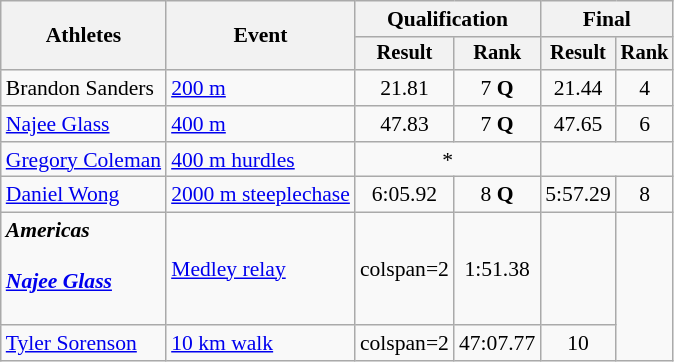<table class=wikitable style=font-size:90%;text-align:center>
<tr>
<th rowspan=2>Athletes</th>
<th rowspan=2>Event</th>
<th colspan=2>Qualification</th>
<th colspan=2>Final</th>
</tr>
<tr style=font-size:95%>
<th>Result</th>
<th>Rank</th>
<th>Result</th>
<th>Rank</th>
</tr>
<tr>
<td align=left>Brandon Sanders</td>
<td align=left><a href='#'>200 m</a></td>
<td>21.81</td>
<td>7 <strong>Q</strong></td>
<td>21.44</td>
<td>4</td>
</tr>
<tr>
<td align=left><a href='#'>Najee Glass</a></td>
<td align=left><a href='#'>400 m</a></td>
<td>47.83</td>
<td>7 <strong>Q</strong></td>
<td>47.65</td>
<td>6</td>
</tr>
<tr>
<td align=left><a href='#'>Gregory Coleman</a></td>
<td align=left><a href='#'>400 m hurdles</a></td>
<td colspan=2>*</td>
<td colspan=2></td>
</tr>
<tr>
<td align=left><a href='#'>Daniel Wong</a></td>
<td align=left><a href='#'>2000 m steeplechase</a></td>
<td>6:05.92</td>
<td>8 <strong>Q</strong></td>
<td>5:57.29</td>
<td>8</td>
</tr>
<tr>
<td align=left><strong><em>Americas<em><br><br><a href='#'>Najee Glass</a><br><br><strong></td>
<td align=left><a href='#'>Medley relay</a></td>
<td>colspan=2 </td>
<td>1:51.38</td>
<td></td>
</tr>
<tr>
<td align=left><a href='#'>Tyler Sorenson</a></td>
<td align=left><a href='#'>10 km walk</a></td>
<td>colspan=2 </td>
<td>47:07.77</td>
<td>10</td>
</tr>
</table>
